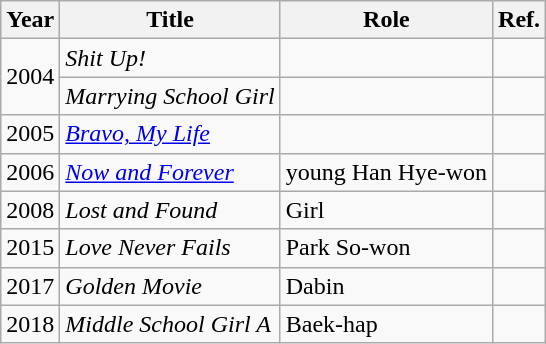<table class="wikitable">
<tr>
<th>Year</th>
<th>Title</th>
<th>Role</th>
<th>Ref.</th>
</tr>
<tr>
<td rowspan="2">2004</td>
<td><em>Shit Up!</em></td>
<td></td>
<td></td>
</tr>
<tr>
<td><em>Marrying School Girl</em></td>
<td></td>
<td></td>
</tr>
<tr>
<td>2005</td>
<td><em><a href='#'>Bravo, My Life</a></em></td>
<td></td>
<td></td>
</tr>
<tr>
<td>2006</td>
<td><em><a href='#'>Now and Forever</a></em></td>
<td>young Han Hye-won</td>
<td></td>
</tr>
<tr>
<td>2008</td>
<td><em>Lost and Found</em></td>
<td>Girl</td>
<td></td>
</tr>
<tr>
<td>2015</td>
<td><em>Love Never Fails</em></td>
<td>Park So-won</td>
<td></td>
</tr>
<tr>
<td>2017</td>
<td><em>Golden Movie</em></td>
<td>Dabin</td>
<td></td>
</tr>
<tr>
<td>2018</td>
<td><em>Middle School Girl A</em></td>
<td>Baek-hap</td>
<td></td>
</tr>
</table>
